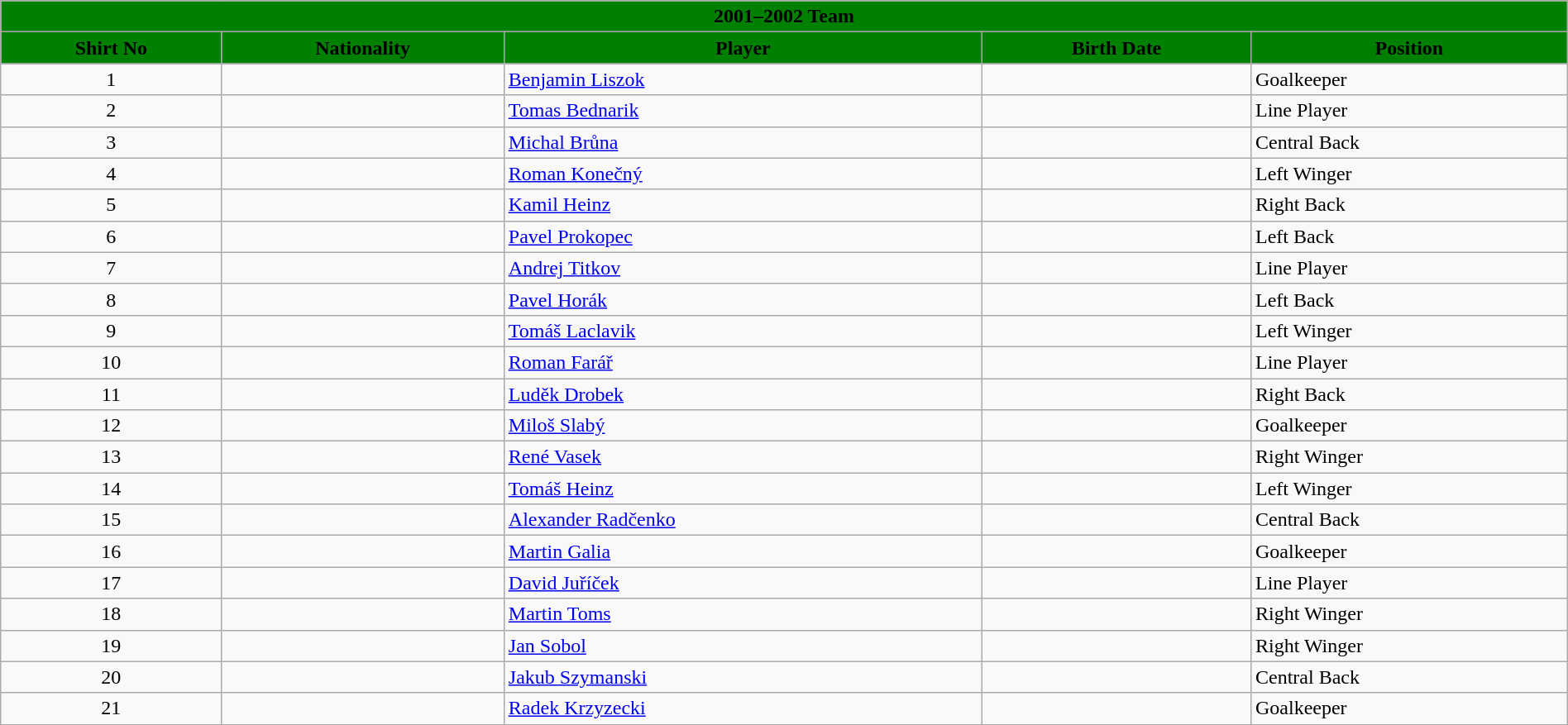<table class="wikitable collapsible collapsed" style="width:100%">
<tr>
<th colspan=5 style="background-color:green;color:#000000;text-align:center;"> <strong>2001–2002 Team</strong></th>
</tr>
<tr>
<th style="color:#000000; background:green">Shirt No</th>
<th style="color:#000000; background:green">Nationality</th>
<th style="color:#000000; background:green">Player</th>
<th style="color:#000000; background:green">Birth Date</th>
<th style="color:#000000; background:green">Position</th>
</tr>
<tr>
<td align=center>1</td>
<td></td>
<td><a href='#'>Benjamin Liszok</a></td>
<td></td>
<td>Goalkeeper</td>
</tr>
<tr>
<td align=center>2</td>
<td></td>
<td><a href='#'>Tomas Bednarik</a></td>
<td></td>
<td>Line Player</td>
</tr>
<tr>
<td align=center>3</td>
<td></td>
<td><a href='#'>Michal Brůna</a></td>
<td></td>
<td>Central Back</td>
</tr>
<tr>
<td align=center>4</td>
<td></td>
<td><a href='#'>Roman Konečný</a></td>
<td></td>
<td>Left Winger</td>
</tr>
<tr>
<td align=center>5</td>
<td></td>
<td><a href='#'>Kamil Heinz</a></td>
<td></td>
<td>Right Back</td>
</tr>
<tr>
<td align=center>6</td>
<td></td>
<td><a href='#'>Pavel Prokopec</a></td>
<td></td>
<td>Left Back</td>
</tr>
<tr>
<td align=center>7</td>
<td></td>
<td><a href='#'>Andrej Titkov</a></td>
<td></td>
<td>Line Player</td>
</tr>
<tr>
<td align=center>8</td>
<td></td>
<td><a href='#'>Pavel Horák</a></td>
<td></td>
<td>Left Back</td>
</tr>
<tr>
<td align=center>9</td>
<td></td>
<td><a href='#'>Tomáš Laclavik</a></td>
<td></td>
<td>Left Winger</td>
</tr>
<tr>
<td align=center>10</td>
<td></td>
<td><a href='#'>Roman Farář</a></td>
<td></td>
<td>Line Player</td>
</tr>
<tr>
<td align=center>11</td>
<td></td>
<td><a href='#'>Luděk Drobek</a></td>
<td></td>
<td>Right Back</td>
</tr>
<tr>
<td align=center>12</td>
<td></td>
<td><a href='#'>Miloš Slabý</a></td>
<td></td>
<td>Goalkeeper</td>
</tr>
<tr>
<td align=center>13</td>
<td></td>
<td><a href='#'>René Vasek</a></td>
<td></td>
<td>Right Winger</td>
</tr>
<tr>
<td align=center>14</td>
<td></td>
<td><a href='#'>Tomáš Heinz</a></td>
<td></td>
<td>Left Winger</td>
</tr>
<tr>
<td align=center>15</td>
<td></td>
<td><a href='#'>Alexander Radčenko</a></td>
<td></td>
<td>Central Back</td>
</tr>
<tr>
<td align=center>16</td>
<td></td>
<td><a href='#'>Martin Galia</a></td>
<td></td>
<td>Goalkeeper</td>
</tr>
<tr>
<td align=center>17</td>
<td></td>
<td><a href='#'>David Juříček</a></td>
<td></td>
<td>Line Player</td>
</tr>
<tr>
<td align=center>18</td>
<td></td>
<td><a href='#'>Martin Toms</a></td>
<td></td>
<td>Right Winger</td>
</tr>
<tr>
<td align=center>19</td>
<td></td>
<td><a href='#'>Jan Sobol</a></td>
<td></td>
<td>Right Winger</td>
</tr>
<tr>
<td align=center>20</td>
<td></td>
<td><a href='#'>Jakub Szymanski</a></td>
<td></td>
<td>Central Back</td>
</tr>
<tr>
<td align=center>21</td>
<td></td>
<td><a href='#'>Radek Krzyzecki</a></td>
<td></td>
<td>Goalkeeper</td>
</tr>
</table>
